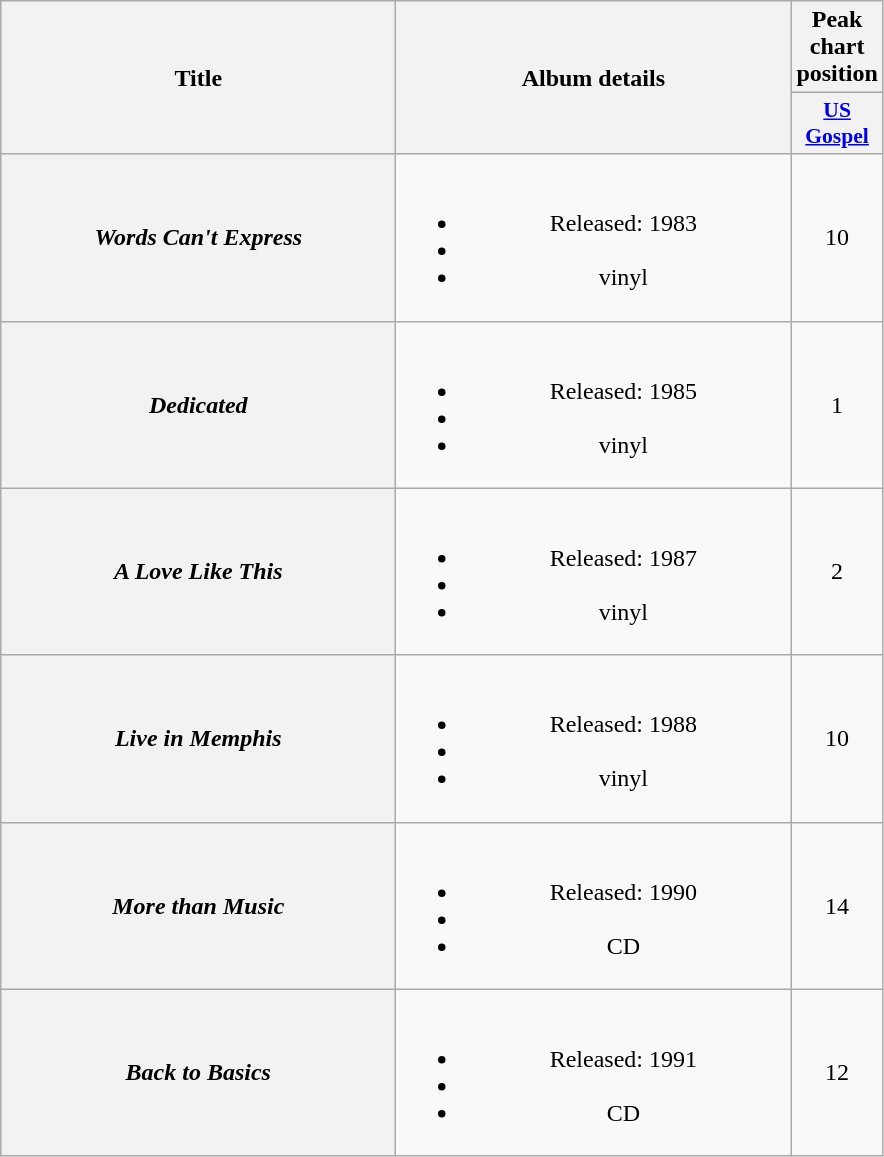<table class="wikitable plainrowheaders" style="text-align:center;">
<tr>
<th scope="col" rowspan="2" style="width:16em;">Title</th>
<th scope="col" rowspan="2" style="width:16em;">Album details</th>
<th scope="col">Peak chart position</th>
</tr>
<tr>
<th style="width:3em; font-size:90%"><a href='#'>US<br>Gospel</a></th>
</tr>
<tr>
<th scope="row"><em>Words Can't Express</em></th>
<td><br><ul><li>Released: 1983</li><li></li><li>vinyl</li></ul></td>
<td>10</td>
</tr>
<tr>
<th scope="row"><em>Dedicated</em></th>
<td><br><ul><li>Released: 1985</li><li></li><li>vinyl</li></ul></td>
<td>1</td>
</tr>
<tr>
<th scope="row"><em>A Love Like This</em></th>
<td><br><ul><li>Released: 1987</li><li></li><li>vinyl</li></ul></td>
<td>2</td>
</tr>
<tr>
<th scope="row"><em>Live in Memphis</em></th>
<td><br><ul><li>Released: 1988</li><li></li><li>vinyl</li></ul></td>
<td>10</td>
</tr>
<tr>
<th scope="row"><em>More than Music</em></th>
<td><br><ul><li>Released: 1990</li><li></li><li>CD</li></ul></td>
<td>14</td>
</tr>
<tr>
<th scope="row"><em>Back to Basics</em></th>
<td><br><ul><li>Released: 1991</li><li></li><li>CD</li></ul></td>
<td>12</td>
</tr>
</table>
